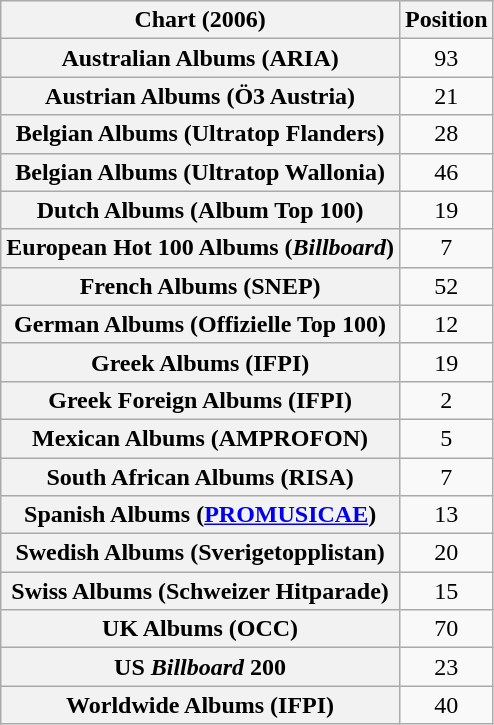<table class="wikitable sortable plainrowheaders">
<tr>
<th scope="col">Chart (2006)</th>
<th scope="col">Position</th>
</tr>
<tr>
<th scope="row">Australian Albums (ARIA)</th>
<td align="center">93</td>
</tr>
<tr>
<th scope="row">Austrian Albums (Ö3 Austria)</th>
<td align="center">21</td>
</tr>
<tr>
<th scope="row">Belgian Albums (Ultratop Flanders)</th>
<td align="center">28</td>
</tr>
<tr>
<th scope="row">Belgian Albums (Ultratop Wallonia)</th>
<td align="center">46</td>
</tr>
<tr>
<th scope="row">Dutch Albums (Album Top 100)</th>
<td align="center">19</td>
</tr>
<tr>
<th scope="row">European Hot 100 Albums (<em>Billboard</em>)</th>
<td align="center">7</td>
</tr>
<tr>
<th scope="row">French Albums (SNEP)</th>
<td style="text-align:center;">52</td>
</tr>
<tr>
<th scope="row">German Albums (Offizielle Top 100)</th>
<td style="text-align:center;">12</td>
</tr>
<tr>
<th scope="row">Greek Albums (IFPI)</th>
<td style="text-align:center;">19</td>
</tr>
<tr>
<th scope="row">Greek Foreign Albums (IFPI)</th>
<td style="text-align:center;">2</td>
</tr>
<tr>
<th scope="row">Mexican Albums (AMPROFON)</th>
<td align="center">5</td>
</tr>
<tr>
<th scope="row">South African Albums (RISA)</th>
<td align="center">7</td>
</tr>
<tr>
<th scope="row">Spanish Albums (<a href='#'>PROMUSICAE</a>)</th>
<td align="center">13</td>
</tr>
<tr>
<th scope="row">Swedish Albums (Sverigetopplistan)</th>
<td align="center">20</td>
</tr>
<tr>
<th scope="row">Swiss Albums (Schweizer Hitparade)</th>
<td align="center">15</td>
</tr>
<tr>
<th scope="row">UK Albums (OCC)</th>
<td align="center">70</td>
</tr>
<tr>
<th scope="row">US <em>Billboard</em> 200</th>
<td align="center">23</td>
</tr>
<tr>
<th scope="row">Worldwide Albums (IFPI)</th>
<td style="text-align:center;">40</td>
</tr>
</table>
